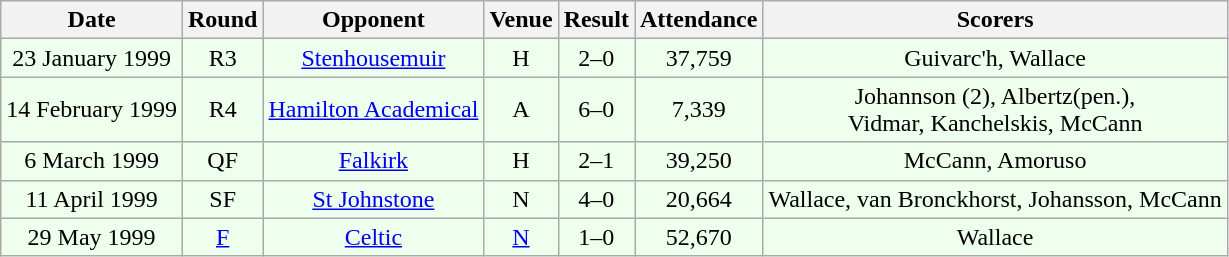<table class="wikitable sortable" style="font-size:100%; text-align:center">
<tr>
<th>Date</th>
<th>Round</th>
<th>Opponent</th>
<th>Venue</th>
<th>Result</th>
<th>Attendance</th>
<th>Scorers</th>
</tr>
<tr bgcolor = "#EEFFEE">
<td>23 January 1999</td>
<td>R3</td>
<td><a href='#'>Stenhousemuir</a></td>
<td>H</td>
<td>2–0</td>
<td>37,759</td>
<td> Guivarc'h, Wallace</td>
</tr>
<tr bgcolor = "#EEFFEE">
<td>14 February 1999</td>
<td>R4</td>
<td><a href='#'>Hamilton Academical</a></td>
<td>A</td>
<td>6–0</td>
<td>7,339</td>
<td>Johannson (2), Albertz(pen.),<br> Vidmar, Kanchelskis, McCann</td>
</tr>
<tr bgcolor = "#EEFFEE">
<td>6 March 1999</td>
<td>QF</td>
<td><a href='#'>Falkirk</a></td>
<td>H</td>
<td>2–1</td>
<td>39,250</td>
<td>McCann, Amoruso</td>
</tr>
<tr bgcolor = "#EEFFEE">
<td>11 April 1999</td>
<td>SF</td>
<td><a href='#'>St Johnstone</a></td>
<td>N</td>
<td>4–0</td>
<td>20,664</td>
<td>Wallace, van Bronckhorst, Johansson, McCann</td>
</tr>
<tr bgcolor = "#EEFFEE">
<td>29 May 1999</td>
<td><a href='#'>F</a></td>
<td><a href='#'>Celtic</a></td>
<td><a href='#'>N</a></td>
<td>1–0</td>
<td>52,670</td>
<td>Wallace</td>
</tr>
</table>
